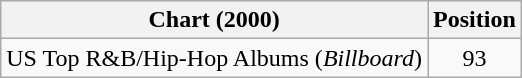<table class="wikitable">
<tr>
<th>Chart (2000)</th>
<th>Position</th>
</tr>
<tr>
<td>US Top R&B/Hip-Hop Albums (<em>Billboard</em>)</td>
<td align="center">93</td>
</tr>
</table>
